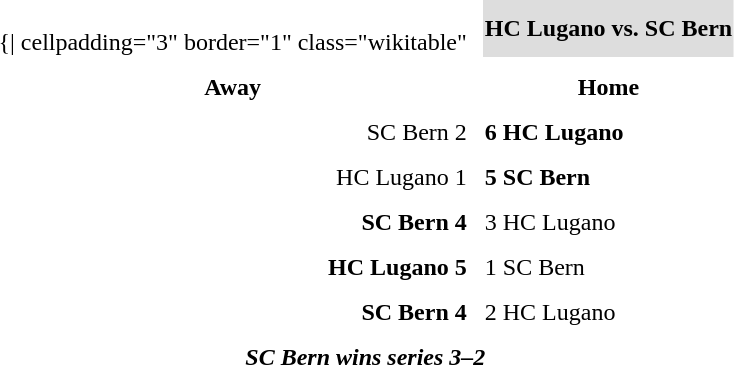<table cellspacing="10">
<tr>
<td valign="top"><br>	{| cellpadding="3" border="1"  class="wikitable"</td>
<th bgcolor="#DDDDDD" colspan="4">HC Lugano vs. SC Bern</th>
</tr>
<tr>
<th>Away</th>
<th>Home</th>
</tr>
<tr>
<td align = "right">SC Bern 2</td>
<td><strong>6 HC Lugano</strong></td>
</tr>
<tr>
<td align = "right">HC Lugano 1</td>
<td><strong>5 SC Bern</strong></td>
</tr>
<tr>
<td align = "right"><strong>SC Bern 4</strong></td>
<td>3 HC Lugano</td>
</tr>
<tr>
<td align = "right"><strong>HC Lugano 5</strong></td>
<td>1 SC Bern</td>
</tr>
<tr>
<td align = "right"><strong>SC Bern 4</strong></td>
<td>2 HC Lugano</td>
</tr>
<tr align="center">
<td colspan="4"><strong><em>SC Bern wins series 3–2</em></strong></td>
</tr>
</table>
